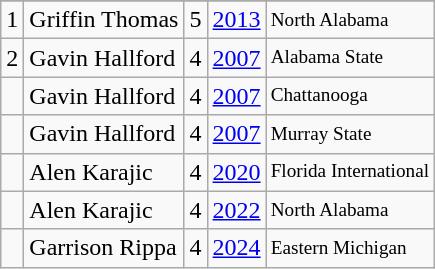<table class="wikitable">
<tr>
</tr>
<tr>
<td>1</td>
<td>Griffin Thomas</td>
<td>5</td>
<td><a href='#'>2013</a></td>
<td style="font-size:80%;">North Alabama</td>
</tr>
<tr>
<td>2</td>
<td>Gavin Hallford</td>
<td>4</td>
<td><a href='#'>2007</a></td>
<td style="font-size:80%;">Alabama State</td>
</tr>
<tr>
<td></td>
<td>Gavin Hallford</td>
<td>4</td>
<td><a href='#'>2007</a></td>
<td style="font-size:80%;">Chattanooga</td>
</tr>
<tr>
<td></td>
<td>Gavin Hallford</td>
<td>4</td>
<td><a href='#'>2007</a></td>
<td style="font-size:80%;">Murray State</td>
</tr>
<tr>
<td></td>
<td>Alen Karajic</td>
<td>4</td>
<td><a href='#'>2020</a></td>
<td style="font-size:80%;">Florida International</td>
</tr>
<tr>
<td></td>
<td>Alen Karajic</td>
<td>4</td>
<td><a href='#'>2022</a></td>
<td style="font-size:80%;">North Alabama</td>
</tr>
<tr>
<td></td>
<td>Garrison Rippa</td>
<td>4</td>
<td><a href='#'>2024</a></td>
<td style="font-size:80%;">Eastern Michigan</td>
</tr>
</table>
